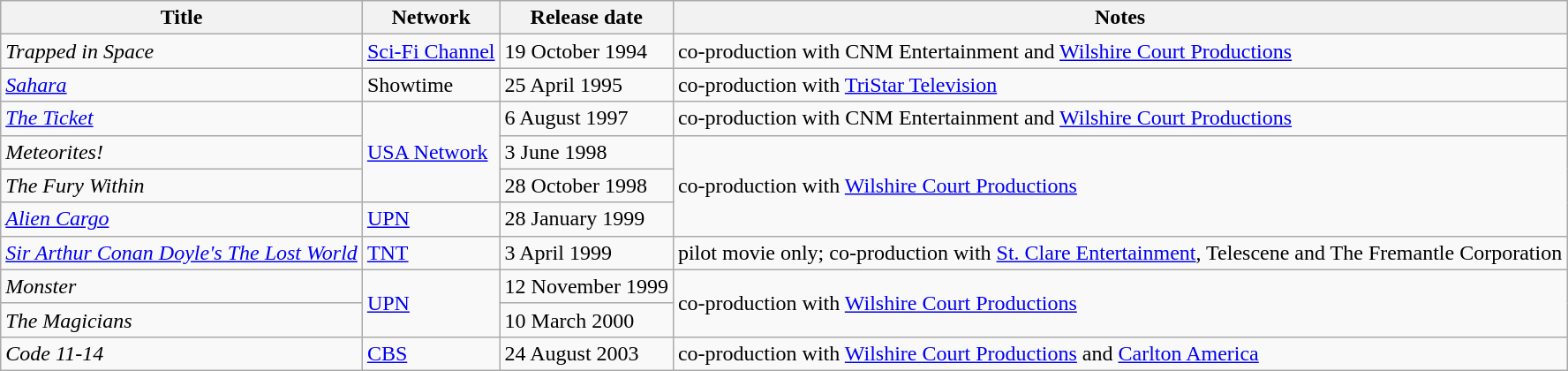<table class="wikitable sortable">
<tr>
<th>Title</th>
<th>Network</th>
<th>Release date</th>
<th>Notes</th>
</tr>
<tr>
<td><em>Trapped in Space</em></td>
<td><a href='#'>Sci-Fi Channel</a></td>
<td>19 October 1994</td>
<td>co-production with CNM Entertainment and <a href='#'>Wilshire Court Productions</a></td>
</tr>
<tr>
<td><em><a href='#'>Sahara</a></em></td>
<td>Showtime</td>
<td>25 April 1995</td>
<td>co-production with <a href='#'>TriStar Television</a></td>
</tr>
<tr>
<td><em><a href='#'>The Ticket</a></em></td>
<td rowspan="3"><a href='#'>USA Network</a></td>
<td>6 August 1997</td>
<td>co-production with CNM Entertainment and <a href='#'>Wilshire Court Productions</a></td>
</tr>
<tr>
<td><em>Meteorites!</em></td>
<td>3 June 1998</td>
<td rowspan="3">co-production with <a href='#'>Wilshire Court Productions</a></td>
</tr>
<tr>
<td><em>The Fury Within</em></td>
<td>28 October 1998</td>
</tr>
<tr>
<td><em><a href='#'>Alien Cargo</a></em></td>
<td><a href='#'>UPN</a></td>
<td>28 January 1999</td>
</tr>
<tr>
<td><em><a href='#'>Sir Arthur Conan Doyle's The Lost World</a></em></td>
<td><a href='#'>TNT</a></td>
<td>3 April 1999</td>
<td>pilot movie only; co-production with <a href='#'>St. Clare Entertainment</a>, Telescene and The Fremantle Corporation</td>
</tr>
<tr>
<td><em>Monster</em></td>
<td rowspan="2"><a href='#'>UPN</a></td>
<td>12 November 1999</td>
<td rowspan="2">co-production with <a href='#'>Wilshire Court Productions</a></td>
</tr>
<tr>
<td><em>The Magicians</em></td>
<td>10 March 2000</td>
</tr>
<tr>
<td><em>Code 11-14</em></td>
<td><a href='#'>CBS</a></td>
<td>24 August 2003</td>
<td>co-production with <a href='#'>Wilshire Court Productions</a> and <a href='#'>Carlton America</a></td>
</tr>
</table>
